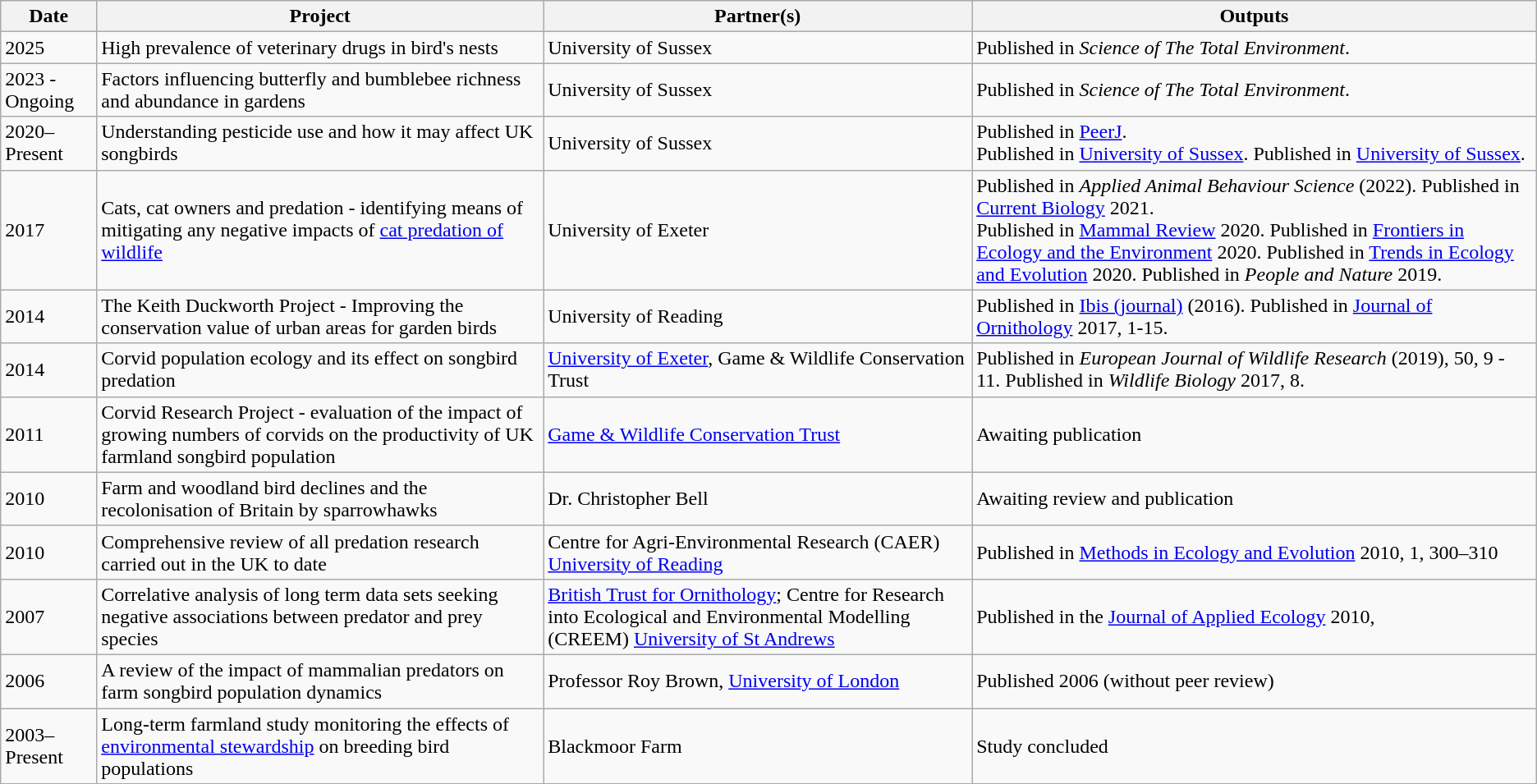<table class="wikitable">
<tr>
<th>Date</th>
<th>Project</th>
<th>Partner(s)</th>
<th>Outputs</th>
</tr>
<tr>
<td>2025</td>
<td>High prevalence of veterinary drugs in bird's nests</td>
<td>University of Sussex</td>
<td>Published in <em>Science of The Total Environment</em>.</td>
</tr>
<tr>
<td>2023 - Ongoing</td>
<td>Factors influencing butterfly and bumblebee richness and abundance in gardens</td>
<td>University of Sussex</td>
<td>Published in <em>Science of The Total Environment</em>.</td>
</tr>
<tr>
<td>2020–Present</td>
<td>Understanding pesticide use and how it may affect UK songbirds</td>
<td>University of Sussex</td>
<td>Published in <a href='#'>PeerJ</a>.<br>Published in <a href='#'>University of Sussex</a>.
Published in <a href='#'>University of Sussex</a>.</td>
</tr>
<tr>
<td>2017</td>
<td>Cats, cat owners and predation - identifying means of mitigating any negative impacts of <a href='#'>cat predation of wildlife</a></td>
<td>University of Exeter</td>
<td>Published in <em>Applied Animal Behaviour Science</em> (2022). Published in <a href='#'>Current Biology</a> 2021.<br>Published in <a href='#'>Mammal Review</a> 2020.
Published in <a href='#'>Frontiers in Ecology and the Environment</a> 2020.
Published in <a href='#'>Trends in Ecology and Evolution</a> 2020.
Published in <em>People and Nature</em> 2019.</td>
</tr>
<tr>
<td>2014</td>
<td>The Keith Duckworth Project - Improving the conservation value of urban areas for garden birds</td>
<td>University of Reading</td>
<td>Published in <a href='#'>Ibis (journal)</a> (2016). Published in <a href='#'>Journal of Ornithology</a> 2017, 1-15.</td>
</tr>
<tr>
<td>2014</td>
<td>Corvid population ecology and its effect on songbird predation</td>
<td><a href='#'>University of Exeter</a>, Game & Wildlife Conservation Trust</td>
<td>Published in <em>European Journal of Wildlife Research</em> (2019), 50, 9 - 11. Published in <em>Wildlife Biology</em> 2017, 8.</td>
</tr>
<tr>
<td>2011</td>
<td>Corvid Research Project - evaluation of the impact of growing numbers of corvids on the productivity of UK farmland songbird population</td>
<td><a href='#'>Game & Wildlife Conservation Trust</a></td>
<td>Awaiting publication</td>
</tr>
<tr>
<td>2010</td>
<td>Farm and woodland bird declines and the recolonisation of Britain by sparrowhawks</td>
<td>Dr. Christopher Bell</td>
<td>Awaiting review and publication</td>
</tr>
<tr>
<td>2010</td>
<td>Comprehensive review of all predation research carried out in the UK to date</td>
<td>Centre for Agri-Environmental Research (CAER) <a href='#'>University of Reading</a></td>
<td>Published in <a href='#'>Methods in Ecology and Evolution</a> 2010, 1, 300–310</td>
</tr>
<tr>
<td>2007</td>
<td>Correlative analysis of long term data sets seeking negative associations between predator and prey species</td>
<td><a href='#'>British Trust for Ornithology</a>;  Centre for Research into Ecological and Environmental Modelling (CREEM) <a href='#'>University of St Andrews</a></td>
<td>Published in the <a href='#'>Journal of Applied Ecology</a> 2010,</td>
</tr>
<tr>
<td>2006</td>
<td>A review of the impact of mammalian predators on farm songbird population dynamics</td>
<td>Professor Roy Brown, <a href='#'>University of London</a></td>
<td>Published 2006 (without peer review)</td>
</tr>
<tr>
<td>2003–Present</td>
<td>Long-term farmland study monitoring the effects of <a href='#'>environmental stewardship</a> on breeding bird populations</td>
<td>Blackmoor Farm</td>
<td>Study concluded</td>
</tr>
</table>
